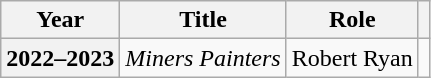<table class="wikitable  plainrowheaders">
<tr>
<th scope="col">Year</th>
<th scope="col">Title</th>
<th scope="col">Role</th>
<th scope="col" class="unsortable"></th>
</tr>
<tr>
<th scope="row">2022–2023</th>
<td><em>Miners Painters</em></td>
<td>Robert Ryan</td>
<td></td>
</tr>
</table>
